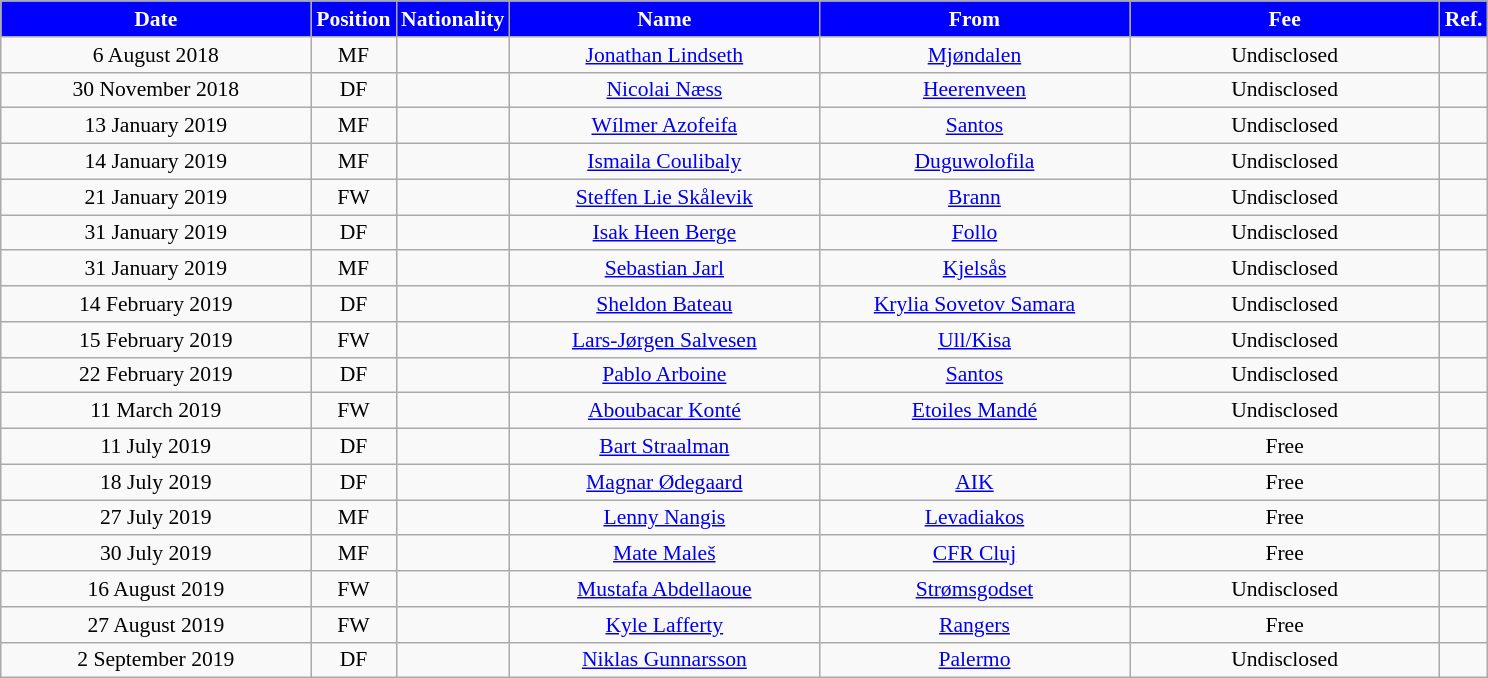<table class="wikitable"  style="text-align:center; font-size:90%; ">
<tr>
<th style="background:#00f; color:white; width:200px;">Date</th>
<th style="background:#00f; color:white; width:50px;">Position</th>
<th style="background:#00f; color:white; width:50px;">Nationality</th>
<th style="background:#00f; color:white; width:200px;">Name</th>
<th style="background:#00f; color:white; width:200px;">From</th>
<th style="background:#00f; color:white; width:200px;">Fee</th>
<th style="background:#00f; color:white; width:25px;">Ref.</th>
</tr>
<tr>
<td>6 August 2018</td>
<td>MF</td>
<td></td>
<td><a href='#'>Jonathan Lindseth</a></td>
<td><a href='#'>Mjøndalen</a></td>
<td>Undisclosed</td>
<td></td>
</tr>
<tr>
<td>30 November 2018</td>
<td>DF</td>
<td></td>
<td><a href='#'>Nicolai Næss</a></td>
<td><a href='#'>Heerenveen</a></td>
<td>Undisclosed</td>
<td></td>
</tr>
<tr>
<td>13 January 2019</td>
<td>MF</td>
<td></td>
<td><a href='#'>Wílmer Azofeifa</a></td>
<td><a href='#'>Santos</a></td>
<td>Undisclosed</td>
<td></td>
</tr>
<tr>
<td>14 January 2019</td>
<td>MF</td>
<td></td>
<td><a href='#'>Ismaila Coulibaly</a></td>
<td><a href='#'>Duguwolofila</a></td>
<td>Undisclosed</td>
<td></td>
</tr>
<tr>
<td>21 January 2019</td>
<td>FW</td>
<td></td>
<td><a href='#'>Steffen Lie Skålevik</a></td>
<td><a href='#'>Brann</a></td>
<td>Undisclosed</td>
<td></td>
</tr>
<tr>
<td>31 January 2019</td>
<td>DF</td>
<td></td>
<td><a href='#'>Isak Heen Berge</a></td>
<td><a href='#'>Follo</a></td>
<td>Undisclosed</td>
<td></td>
</tr>
<tr>
<td>31 January 2019</td>
<td>MF</td>
<td></td>
<td><a href='#'>Sebastian Jarl</a></td>
<td><a href='#'>Kjelsås</a></td>
<td>Undisclosed</td>
<td></td>
</tr>
<tr>
<td>14 February 2019</td>
<td>DF</td>
<td></td>
<td><a href='#'>Sheldon Bateau</a></td>
<td><a href='#'>Krylia Sovetov Samara</a></td>
<td>Undisclosed</td>
<td></td>
</tr>
<tr>
<td>15 February 2019</td>
<td>FW</td>
<td></td>
<td><a href='#'>Lars-Jørgen Salvesen</a></td>
<td><a href='#'>Ull/Kisa</a></td>
<td>Undisclosed</td>
<td></td>
</tr>
<tr>
<td>22 February 2019</td>
<td>DF</td>
<td></td>
<td><a href='#'>Pablo Arboine</a></td>
<td><a href='#'>Santos</a></td>
<td>Undisclosed</td>
<td></td>
</tr>
<tr>
<td>11 March 2019</td>
<td>FW</td>
<td></td>
<td><a href='#'>Aboubacar Konté</a></td>
<td><a href='#'>Etoiles Mandé</a></td>
<td>Undisclosed</td>
<td></td>
</tr>
<tr>
<td>11 July 2019</td>
<td>DF</td>
<td></td>
<td><a href='#'>Bart Straalman</a></td>
<td></td>
<td>Free</td>
<td></td>
</tr>
<tr>
<td>18 July 2019</td>
<td>DF</td>
<td></td>
<td><a href='#'>Magnar Ødegaard</a></td>
<td><a href='#'>AIK</a></td>
<td>Free</td>
<td></td>
</tr>
<tr>
<td>27 July 2019</td>
<td>MF</td>
<td></td>
<td><a href='#'>Lenny Nangis</a></td>
<td><a href='#'>Levadiakos</a></td>
<td>Free</td>
<td></td>
</tr>
<tr>
<td>30 July 2019</td>
<td>MF</td>
<td></td>
<td><a href='#'>Mate Maleš</a></td>
<td><a href='#'>CFR Cluj</a></td>
<td>Free</td>
<td></td>
</tr>
<tr>
<td>16 August 2019</td>
<td>FW</td>
<td></td>
<td><a href='#'>Mustafa Abdellaoue</a></td>
<td><a href='#'>Strømsgodset</a></td>
<td>Undisclosed</td>
<td></td>
</tr>
<tr>
<td>27 August 2019</td>
<td>FW</td>
<td></td>
<td><a href='#'>Kyle Lafferty</a></td>
<td><a href='#'>Rangers</a></td>
<td>Free</td>
<td></td>
</tr>
<tr>
<td>2 September 2019</td>
<td>DF</td>
<td></td>
<td><a href='#'>Niklas Gunnarsson</a></td>
<td><a href='#'>Palermo</a></td>
<td>Undisclosed</td>
<td></td>
</tr>
</table>
